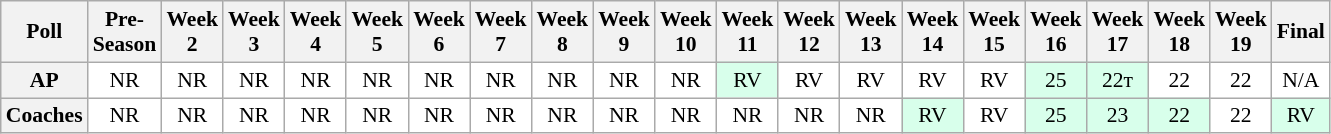<table class="wikitable" style="white-space:nowrap;font-size:90%">
<tr>
<th>Poll</th>
<th>Pre-<br>Season</th>
<th>Week<br>2</th>
<th>Week<br>3</th>
<th>Week<br>4</th>
<th>Week<br>5</th>
<th>Week<br>6</th>
<th>Week<br>7</th>
<th>Week<br>8</th>
<th>Week<br>9</th>
<th>Week<br>10</th>
<th>Week<br>11</th>
<th>Week<br>12</th>
<th>Week<br>13</th>
<th>Week<br>14</th>
<th>Week<br>15</th>
<th>Week<br>16</th>
<th>Week<br>17</th>
<th>Week<br>18</th>
<th>Week<br>19</th>
<th>Final</th>
</tr>
<tr style="text-align:center;">
<th>AP</th>
<td style="background:#FFFFFF;">NR</td>
<td style="background:#FFFFFF;">NR</td>
<td style="background:#FFFFFF;">NR</td>
<td style="background:#FFFFFF;">NR</td>
<td style="background:#FFFFFF;">NR</td>
<td style="background:#FFFFFF;">NR</td>
<td style="background:#FFFFFF;">NR</td>
<td style="background:#FFFFFF;">NR</td>
<td style="background:#FFFFFF;">NR</td>
<td style="background:#FFFFFF;">NR</td>
<td style="background:#D8FFEB;">RV</td>
<td style="background:#FFFFFF;">RV</td>
<td style="background:#FFFFFF;">RV</td>
<td style="background:#FFFFFF;">RV</td>
<td style="background:#FFFFFF;">RV</td>
<td style="background:#D8FFEB;">25</td>
<td style="background:#D8FFEB;">22т</td>
<td style="background:#FFFFFF;">22</td>
<td style="background:#FFFFFF;">22</td>
<td style="background:#FFFFFF;">N/A</td>
</tr>
<tr style="text-align:center;">
<th>Coaches</th>
<td style="background:#FFFFFF;">NR</td>
<td style="background:#FFFFFF;">NR</td>
<td style="background:#FFFFFF;">NR</td>
<td style="background:#FFFFFF;">NR</td>
<td style="background:#FFFFFF;">NR</td>
<td style="background:#FFFFFF;">NR</td>
<td style="background:#FFFFFF;">NR</td>
<td style="background:#FFFFFF;">NR</td>
<td style="background:#FFFFFF;">NR</td>
<td style="background:#FFFFFF;">NR</td>
<td style="background:#FFFFFF;">NR</td>
<td style="background:#FFFFFF;">NR</td>
<td style="background:#FFFFFF;">NR</td>
<td style="background:#D8FFEB;">RV</td>
<td style="background:#FFFFFF;">RV</td>
<td style="background:#D8FFEB;">25</td>
<td style="background:#D8FFEB;">23</td>
<td style="background:#D8FFEB;">22</td>
<td style="background:#FFFFFF;">22</td>
<td style="background:#D8FFEB;">RV</td>
</tr>
</table>
